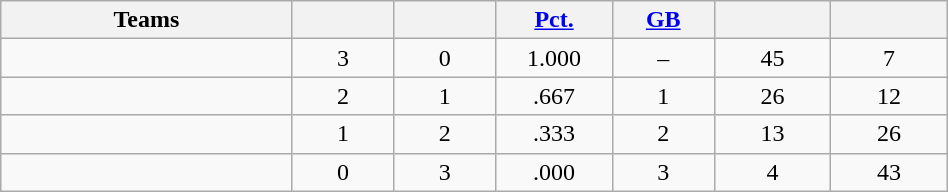<table class="wikitable" width="50%" style="text-align:center;">
<tr>
<th width="20%">Teams</th>
<th width="7%"></th>
<th width="7%"></th>
<th width="8%"><a href='#'>Pct.</a></th>
<th width="7%"><a href='#'>GB</a></th>
<th width="8%"></th>
<th width="8%"></th>
</tr>
<tr>
<td align=left></td>
<td>3</td>
<td>0</td>
<td>1.000</td>
<td>–</td>
<td>45</td>
<td>7</td>
</tr>
<tr>
<td align=left></td>
<td>2</td>
<td>1</td>
<td>.667</td>
<td>1</td>
<td>26</td>
<td>12</td>
</tr>
<tr>
<td align=left></td>
<td>1</td>
<td>2</td>
<td>.333</td>
<td>2</td>
<td>13</td>
<td>26</td>
</tr>
<tr>
<td align=left></td>
<td>0</td>
<td>3</td>
<td>.000</td>
<td>3</td>
<td>4</td>
<td>43</td>
</tr>
</table>
